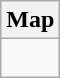<table class="wikitable">
<tr>
<th>Map</th>
</tr>
<tr>
<td><div><br> 










</div></td>
</tr>
</table>
